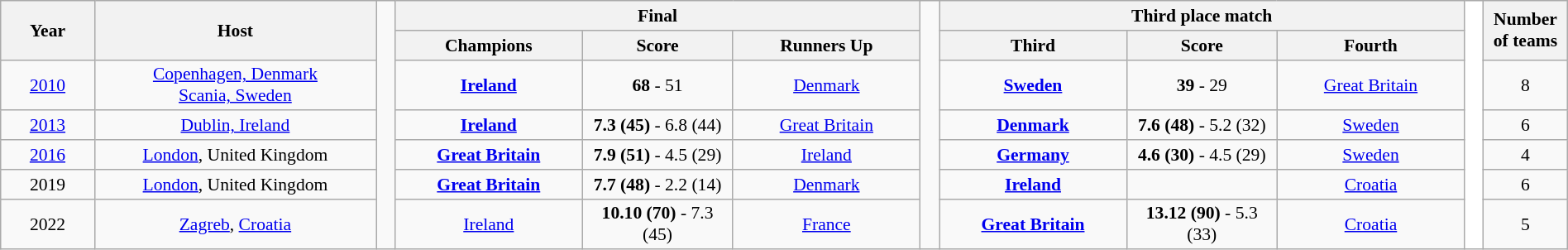<table class="wikitable" style="font-size:90%; width: 100%; text-align: center;">
<tr>
<th rowspan=2 width=5%>Year</th>
<th rowspan=2 width=15%>Host</th>
<td width=1% rowspan=9></td>
<th colspan=3>Final</th>
<td width=1% rowspan=9></td>
<th colspan=3>Third place match</th>
<th width=1% rowspan=20 style="background: #ffffff"></th>
<th rowspan=2 width=4%>Number of teams</th>
</tr>
<tr>
<th width=10%>Champions</th>
<th width=8%>Score</th>
<th width=10%>Runners Up</th>
<th width=10%>Third</th>
<th width=8%>Score</th>
<th width=10%>Fourth</th>
</tr>
<tr>
<td><a href='#'>2010</a></td>
<td> <a href='#'>Copenhagen, Denmark</a><br> <a href='#'>Scania, Sweden</a></td>
<td><strong> <a href='#'>Ireland</a></strong></td>
<td><strong>68</strong> - 51</td>
<td> <a href='#'>Denmark</a></td>
<td><strong> <a href='#'>Sweden</a></strong></td>
<td><strong>39</strong> - 29</td>
<td> <a href='#'>Great Britain</a></td>
<td>8</td>
</tr>
<tr>
<td><a href='#'>2013</a></td>
<td> <a href='#'>Dublin, Ireland</a></td>
<td><strong> <a href='#'>Ireland</a></strong></td>
<td><strong>7.3 (45)</strong> - 6.8 (44)</td>
<td> <a href='#'>Great Britain</a></td>
<td><strong> <a href='#'>Denmark</a></strong></td>
<td><strong>7.6 (48)</strong> - 5.2 (32)</td>
<td> <a href='#'>Sweden</a></td>
<td>6</td>
</tr>
<tr>
<td><a href='#'>2016</a></td>
<td> <a href='#'>London</a>, United Kingdom</td>
<td><strong> <a href='#'>Great Britain</a></strong></td>
<td><strong>7.9 (51)</strong> - 4.5 (29)</td>
<td> <a href='#'>Ireland</a></td>
<td><strong> <a href='#'>Germany</a></strong></td>
<td><strong>4.6 (30)</strong> - 4.5 (29)</td>
<td> <a href='#'>Sweden</a></td>
<td>4</td>
</tr>
<tr>
<td>2019</td>
<td> <a href='#'>London</a>, United Kingdom</td>
<td><strong> <a href='#'>Great Britain</a></strong></td>
<td><strong>7.7 (48)</strong> - 2.2 (14)</td>
<td> <a href='#'>Denmark</a></td>
<td><strong> <a href='#'>Ireland</a></strong></td>
<td></td>
<td> <a href='#'>Croatia</a></td>
<td>6</td>
</tr>
<tr>
<td>2022</td>
<td> <a href='#'>Zagreb</a>, <a href='#'>Croatia</a></td>
<td> <a href='#'>Ireland</a></td>
<td><strong>10.10 (70)</strong> - 7.3 (45)</td>
<td> <a href='#'>France</a></td>
<td><strong> <a href='#'>Great Britain</a></strong></td>
<td><strong>13.12 (90)</strong> - 5.3 (33)</td>
<td> <a href='#'>Croatia</a></td>
<td>5</td>
</tr>
</table>
